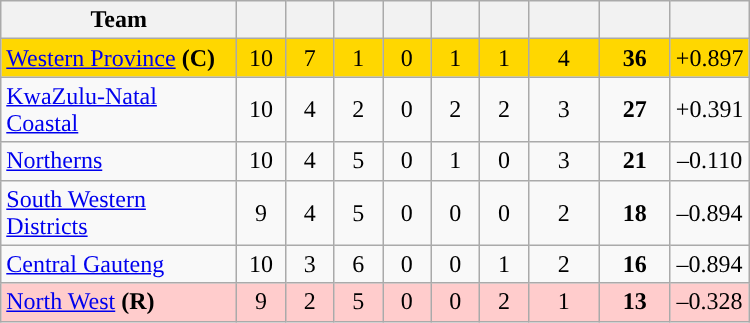<table class="wikitable" style="text-align:center">
<tr>
<th width="150">Team</th>
<th width="25"></th>
<th width="25"></th>
<th width="25"></th>
<th width="25"></th>
<th width="25"></th>
<th width="25"></th>
<th width="40"></th>
<th width="40"></th>
<th width="45"></th>
</tr>
<tr style="background:gold">
<td style="text-align:left"><a href='#'>Western Province</a> <strong>(C)</strong></td>
<td>10</td>
<td>7</td>
<td>1</td>
<td>0</td>
<td>1</td>
<td>1</td>
<td>4</td>
<td><strong>36</strong></td>
<td>+0.897</td>
</tr>
<tr>
<td style="text-align:left"><a href='#'>KwaZulu-Natal Coastal</a></td>
<td>10</td>
<td>4</td>
<td>2</td>
<td>0</td>
<td>2</td>
<td>2</td>
<td>3</td>
<td><strong>27</strong></td>
<td>+0.391</td>
</tr>
<tr>
<td style="text-align:left"><a href='#'>Northerns</a></td>
<td>10</td>
<td>4</td>
<td>5</td>
<td>0</td>
<td>1</td>
<td>0</td>
<td>3</td>
<td><strong>21</strong></td>
<td>–0.110</td>
</tr>
<tr>
<td style="text-align:left"><a href='#'>South Western Districts</a></td>
<td>9</td>
<td>4</td>
<td>5</td>
<td>0</td>
<td>0</td>
<td>0</td>
<td>2</td>
<td><strong>18</strong></td>
<td>–0.894</td>
</tr>
<tr>
<td style="text-align:left"><a href='#'>Central Gauteng</a></td>
<td>10</td>
<td>3</td>
<td>6</td>
<td>0</td>
<td>0</td>
<td>1</td>
<td>2</td>
<td><strong>16</strong></td>
<td>–0.894</td>
</tr>
<tr style="background:#FFCCCC">
<td style="text-align:left"><a href='#'>North West</a> <strong>(R)</strong></td>
<td>9</td>
<td>2</td>
<td>5</td>
<td>0</td>
<td>0</td>
<td>2</td>
<td>1</td>
<td><strong>13</strong></td>
<td>–0.328</td>
</tr>
</table>
